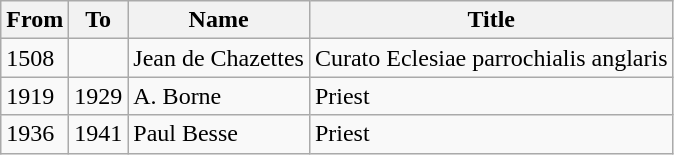<table class="wikitable">
<tr>
<th>From</th>
<th>To</th>
<th>Name</th>
<th>Title</th>
</tr>
<tr>
<td>1508</td>
<td></td>
<td>Jean de Chazettes</td>
<td>Curato Eclesiae parrochialis anglaris</td>
</tr>
<tr>
<td>1919</td>
<td>1929</td>
<td>A. Borne</td>
<td>Priest</td>
</tr>
<tr>
<td>1936</td>
<td>1941</td>
<td>Paul Besse</td>
<td>Priest</td>
</tr>
</table>
